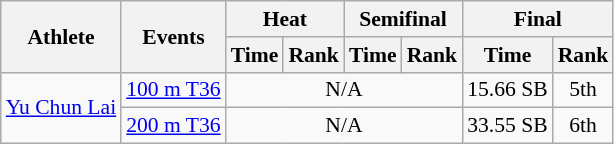<table class=wikitable style="font-size:90%">
<tr>
<th rowspan="2">Athlete</th>
<th rowspan="2">Events</th>
<th colspan="2">Heat</th>
<th colspan="2">Semifinal</th>
<th colspan="2">Final</th>
</tr>
<tr>
<th>Time</th>
<th>Rank</th>
<th>Time</th>
<th>Rank</th>
<th>Time</th>
<th>Rank</th>
</tr>
<tr>
<td rowspan="2"><a href='#'>Yu Chun Lai</a></td>
<td><a href='#'>100 m T36</a></td>
<td align="center" colspan="4">N/A</td>
<td align="center">15.66 SB</td>
<td align="center">5th</td>
</tr>
<tr>
<td><a href='#'>200 m T36</a></td>
<td align="center" colspan="4">N/A</td>
<td align="center">33.55 SB</td>
<td align="center">6th</td>
</tr>
</table>
